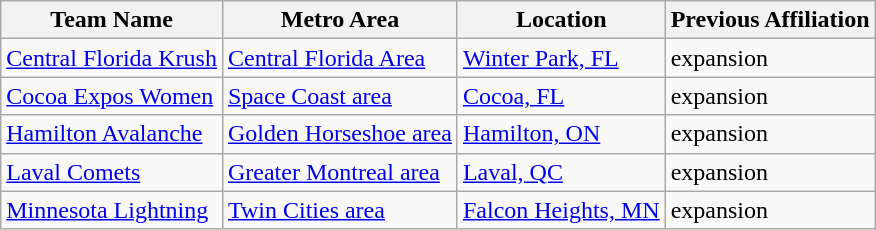<table class="wikitable">
<tr>
<th>Team Name</th>
<th>Metro Area</th>
<th>Location</th>
<th>Previous Affiliation</th>
</tr>
<tr>
<td> <a href='#'>Central Florida Krush</a></td>
<td><a href='#'>Central Florida Area</a></td>
<td><a href='#'>Winter Park, FL</a></td>
<td>expansion</td>
</tr>
<tr>
<td> <a href='#'>Cocoa Expos Women</a></td>
<td><a href='#'>Space Coast area</a></td>
<td><a href='#'>Cocoa, FL</a></td>
<td>expansion</td>
</tr>
<tr>
<td> <a href='#'>Hamilton Avalanche</a></td>
<td><a href='#'>Golden Horseshoe area</a></td>
<td><a href='#'>Hamilton, ON</a></td>
<td>expansion</td>
</tr>
<tr>
<td> <a href='#'>Laval Comets</a></td>
<td><a href='#'>Greater Montreal area</a></td>
<td><a href='#'>Laval, QC</a></td>
<td>expansion</td>
</tr>
<tr>
<td> <a href='#'>Minnesota Lightning</a></td>
<td><a href='#'>Twin Cities area</a></td>
<td><a href='#'>Falcon Heights, MN</a></td>
<td>expansion</td>
</tr>
</table>
